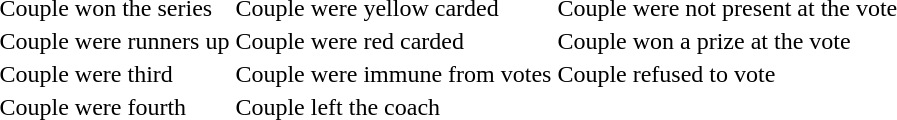<table>
<tr>
<td> Couple won the series</td>
<td> Couple were yellow carded</td>
<td> Couple were not present at the vote</td>
</tr>
<tr>
<td> Couple were runners up</td>
<td> Couple were red carded</td>
<td> Couple won a prize at the vote</td>
</tr>
<tr>
<td> Couple were third</td>
<td> Couple were immune from votes</td>
<td> Couple refused to vote</td>
</tr>
<tr>
<td> Couple were fourth</td>
<td> Couple left the coach</td>
</tr>
</table>
